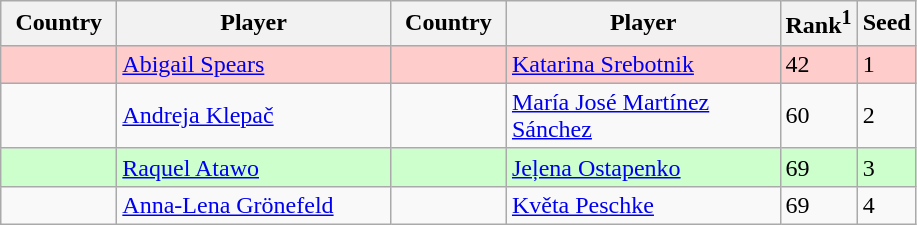<table class="sortable wikitable">
<tr>
<th width="70">Country</th>
<th width="175">Player</th>
<th width="70">Country</th>
<th width="175">Player</th>
<th>Rank<sup>1</sup></th>
<th>Seed</th>
</tr>
<tr style="background:#fcc;">
<td></td>
<td><a href='#'>Abigail Spears</a></td>
<td></td>
<td><a href='#'>Katarina Srebotnik</a></td>
<td>42</td>
<td>1</td>
</tr>
<tr>
<td></td>
<td><a href='#'>Andreja Klepač</a></td>
<td></td>
<td><a href='#'>María José Martínez Sánchez</a></td>
<td>60</td>
<td>2</td>
</tr>
<tr style="background:#cfc;">
<td></td>
<td><a href='#'>Raquel Atawo</a></td>
<td></td>
<td><a href='#'>Jeļena Ostapenko</a></td>
<td>69</td>
<td>3</td>
</tr>
<tr>
<td></td>
<td><a href='#'>Anna-Lena Grönefeld</a></td>
<td></td>
<td><a href='#'>Květa Peschke</a></td>
<td>69</td>
<td>4</td>
</tr>
</table>
